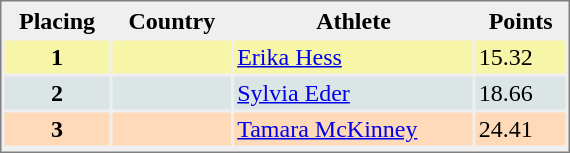<table style="border-style:solid;border-width:1px;border-color:#808080;background-color:#EFEFEF" cellspacing="2" cellpadding="2" width="380px">
<tr bgcolor="#EFEFEF">
<th>Placing</th>
<th>Country</th>
<th>Athlete</th>
<th>Points</th>
</tr>
<tr align="center" valign="top" bgcolor="#F7F6A8">
<th>1</th>
<td align="left"> </td>
<td align="left"><a href='#'>Erika Hess</a></td>
<td align="left">15.32</td>
</tr>
<tr align="center" valign="top" bgcolor="#DCE5E5">
<th>2</th>
<td align="left"></td>
<td align="left"><a href='#'>Sylvia Eder</a></td>
<td align="left">18.66</td>
</tr>
<tr align="center" valign="top" bgcolor="#FFDAB9">
<th>3</th>
<td align="left"></td>
<td align="left"><a href='#'>Tamara McKinney</a></td>
<td align="left">24.41</td>
</tr>
<tr align="center" valign="top" bgcolor="#FFFFFF">
</tr>
</table>
